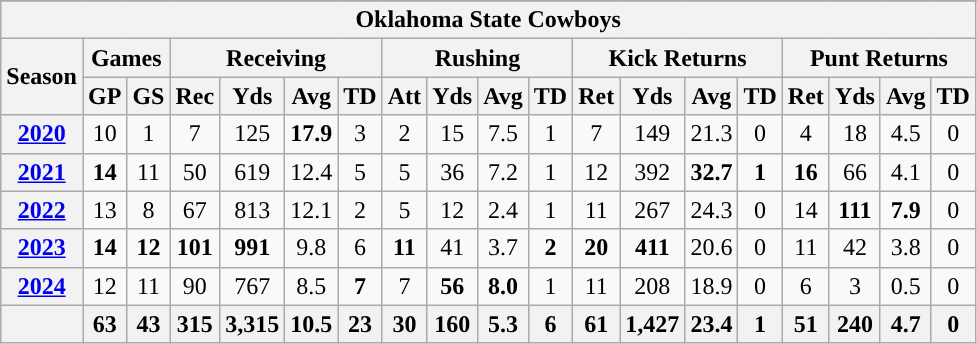<table class="wikitable" style="text-align:center;">
<tr College statistics>
</tr>
<tr>
<th colspan="20">Oklahoma State Cowboys</th>
</tr>
<tr>
<th rowspan="2">Season</th>
<th colspan="2">Games</th>
<th colspan="4">Receiving</th>
<th colspan="4">Rushing</th>
<th colspan="4">Kick Returns</th>
<th colspan="4">Punt Returns</th>
</tr>
<tr>
<th>GP</th>
<th>GS</th>
<th>Rec</th>
<th>Yds</th>
<th>Avg</th>
<th>TD</th>
<th>Att</th>
<th>Yds</th>
<th>Avg</th>
<th>TD</th>
<th>Ret</th>
<th>Yds</th>
<th>Avg</th>
<th>TD</th>
<th>Ret</th>
<th>Yds</th>
<th>Avg</th>
<th>TD</th>
</tr>
<tr>
<th><a href='#'>2020</a></th>
<td>10</td>
<td>1</td>
<td>7</td>
<td>125</td>
<td><strong>17.9</strong></td>
<td>3</td>
<td>2</td>
<td>15</td>
<td>7.5</td>
<td>1</td>
<td>7</td>
<td>149</td>
<td>21.3</td>
<td>0</td>
<td>4</td>
<td>18</td>
<td>4.5</td>
<td>0</td>
</tr>
<tr>
<th><a href='#'>2021</a></th>
<td><strong>14</strong></td>
<td>11</td>
<td>50</td>
<td>619</td>
<td>12.4</td>
<td>5</td>
<td>5</td>
<td>36</td>
<td>7.2</td>
<td>1</td>
<td>12</td>
<td>392</td>
<td><strong>32.7</strong></td>
<td><strong>1</strong></td>
<td><strong>16</strong></td>
<td>66</td>
<td>4.1</td>
<td>0</td>
</tr>
<tr>
<th><a href='#'>2022</a></th>
<td>13</td>
<td>8</td>
<td>67</td>
<td>813</td>
<td>12.1</td>
<td>2</td>
<td>5</td>
<td>12</td>
<td>2.4</td>
<td>1</td>
<td>11</td>
<td>267</td>
<td>24.3</td>
<td>0</td>
<td>14</td>
<td><strong>111</strong></td>
<td><strong>7.9</strong></td>
<td>0</td>
</tr>
<tr>
<th><a href='#'>2023</a></th>
<td><strong>14</strong></td>
<td><strong>12</strong></td>
<td><strong>101</strong></td>
<td><strong>991</strong></td>
<td>9.8</td>
<td>6</td>
<td><strong>11</strong></td>
<td>41</td>
<td>3.7</td>
<td><strong>2</strong></td>
<td><strong>20</strong></td>
<td><strong>411</strong></td>
<td>20.6</td>
<td>0</td>
<td>11</td>
<td>42</td>
<td>3.8</td>
<td>0</td>
</tr>
<tr>
<th><a href='#'>2024</a></th>
<td>12</td>
<td>11</td>
<td>90</td>
<td>767</td>
<td>8.5</td>
<td><strong>7</strong></td>
<td>7</td>
<td><strong>56</strong></td>
<td><strong>8.0</strong></td>
<td>1</td>
<td>11</td>
<td>208</td>
<td>18.9</td>
<td>0</td>
<td>6</td>
<td>3</td>
<td>0.5</td>
<td>0</td>
</tr>
<tr>
<th></th>
<th>63</th>
<th>43</th>
<th>315</th>
<th>3,315</th>
<th>10.5</th>
<th>23</th>
<th>30</th>
<th>160</th>
<th>5.3</th>
<th>6</th>
<th>61</th>
<th>1,427</th>
<th>23.4</th>
<th>1</th>
<th>51</th>
<th>240</th>
<th>4.7</th>
<th>0</th>
</tr>
</table>
